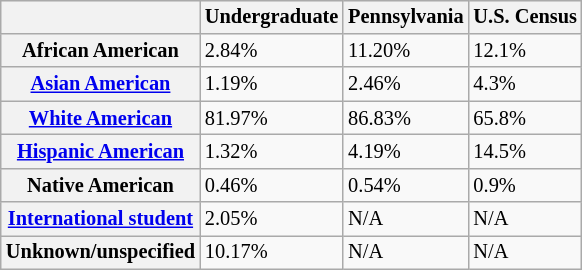<table style="text-align:left; float:right; font-size:85%; margin-left:2em; float:right;"  class="wikitable">
<tr>
<th></th>
<th>Undergraduate</th>
<th>Pennsylvania</th>
<th>U.S. Census</th>
</tr>
<tr>
<th>African American</th>
<td>2.84%</td>
<td>11.20%</td>
<td>12.1%</td>
</tr>
<tr>
<th><a href='#'>Asian American</a></th>
<td>1.19%</td>
<td>2.46%</td>
<td>4.3%</td>
</tr>
<tr>
<th><a href='#'>White American</a></th>
<td>81.97%</td>
<td>86.83%</td>
<td>65.8%</td>
</tr>
<tr>
<th><a href='#'>Hispanic American</a></th>
<td>1.32%</td>
<td>4.19%</td>
<td>14.5%</td>
</tr>
<tr>
<th>Native American</th>
<td>0.46%</td>
<td>0.54%</td>
<td>0.9%</td>
</tr>
<tr>
<th><a href='#'>International student</a></th>
<td>2.05%</td>
<td>N/A</td>
<td>N/A</td>
</tr>
<tr>
<th>Unknown/unspecified</th>
<td>10.17%</td>
<td>N/A</td>
<td>N/A</td>
</tr>
</table>
